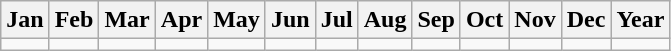<table class="wikitable">
<tr>
<th>Jan</th>
<th>Feb</th>
<th>Mar</th>
<th>Apr</th>
<th>May</th>
<th>Jun</th>
<th>Jul</th>
<th>Aug</th>
<th>Sep</th>
<th>Oct</th>
<th>Nov</th>
<th>Dec</th>
<th>Year</th>
</tr>
<tr>
<td></td>
<td></td>
<td></td>
<td></td>
<td></td>
<td></td>
<td></td>
<td></td>
<td></td>
<td></td>
<td></td>
<td></td>
<td></td>
</tr>
</table>
